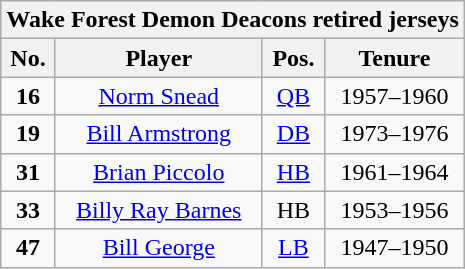<table class="wikitable" style="text-align:center">
<tr>
<th colspan=6 style =><strong>Wake Forest Demon Deacons retired jerseys</strong></th>
</tr>
<tr>
<th style = >No.</th>
<th style = >Player</th>
<th style = >Pos.</th>
<th style = >Tenure<br>
</th>
</tr>
<tr>
<td><strong>16</strong></td>
<td><a href='#'>Norm Snead</a></td>
<td><a href='#'>QB</a></td>
<td>1957–1960</td>
</tr>
<tr>
<td><strong>19</strong></td>
<td><a href='#'>Bill Armstrong</a></td>
<td><a href='#'>DB</a></td>
<td>1973–1976</td>
</tr>
<tr>
<td><strong>31</strong></td>
<td><a href='#'>Brian Piccolo</a></td>
<td><a href='#'>HB</a></td>
<td>1961–1964</td>
</tr>
<tr>
<td><strong>33</strong></td>
<td><a href='#'>Billy Ray Barnes</a></td>
<td>HB</td>
<td>1953–1956</td>
</tr>
<tr>
<td><strong>47</strong></td>
<td><a href='#'>Bill George</a></td>
<td><a href='#'>LB</a></td>
<td>1947–1950</td>
</tr>
</table>
